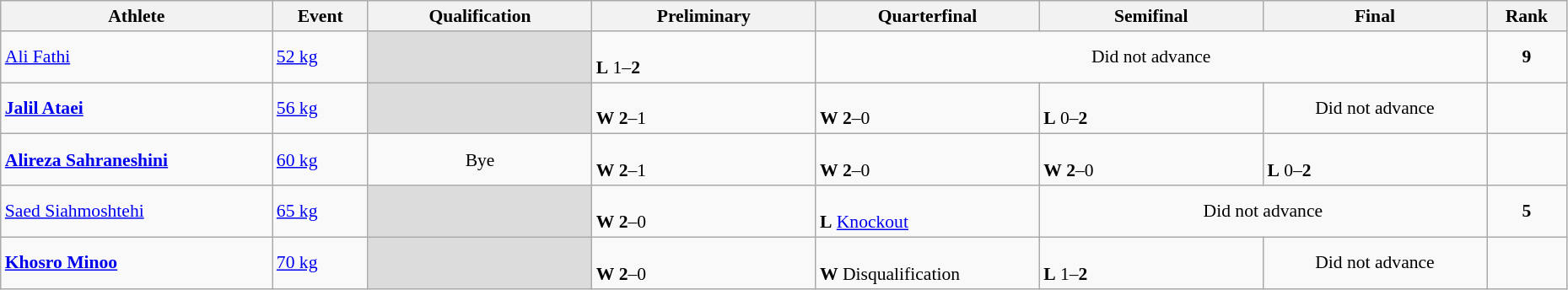<table class="wikitable" width="98%" style="text-align:left; font-size:90%">
<tr>
<th width="17%">Athlete</th>
<th width="6%">Event</th>
<th width="14%">Qualification</th>
<th width="14%">Preliminary</th>
<th width="14%">Quarterfinal</th>
<th width="14%">Semifinal</th>
<th width="14%">Final</th>
<th width="5%">Rank</th>
</tr>
<tr>
<td><a href='#'>Ali Fathi</a></td>
<td><a href='#'>52 kg</a></td>
<td bgcolor=#DCDCDC></td>
<td><br><strong>L</strong> 1–<strong>2</strong></td>
<td colspan=3 align=center>Did not advance</td>
<td align=center><strong>9</strong></td>
</tr>
<tr>
<td><strong><a href='#'>Jalil Ataei</a></strong></td>
<td><a href='#'>56 kg</a></td>
<td bgcolor=#DCDCDC></td>
<td><br><strong>W</strong> <strong>2</strong>–1</td>
<td><br><strong>W</strong> <strong>2</strong>–0</td>
<td><br><strong>L</strong> 0–<strong>2</strong></td>
<td align=center>Did not advance</td>
<td align=center></td>
</tr>
<tr>
<td><strong><a href='#'>Alireza Sahraneshini</a></strong></td>
<td><a href='#'>60 kg</a></td>
<td align=center>Bye</td>
<td><br><strong>W</strong> <strong>2</strong>–1</td>
<td><br><strong>W</strong> <strong>2</strong>–0</td>
<td><br><strong>W</strong> <strong>2</strong>–0</td>
<td><br><strong>L</strong> 0–<strong>2</strong></td>
<td align=center></td>
</tr>
<tr>
<td><a href='#'>Saed Siahmoshtehi</a></td>
<td><a href='#'>65 kg</a></td>
<td bgcolor=#DCDCDC></td>
<td><br><strong>W</strong> <strong>2</strong>–0</td>
<td><br><strong>L</strong> <a href='#'>Knockout</a></td>
<td colspan=2 align=center>Did not advance</td>
<td align=center><strong>5</strong></td>
</tr>
<tr>
<td><strong><a href='#'>Khosro Minoo</a></strong></td>
<td><a href='#'>70 kg</a></td>
<td bgcolor=#DCDCDC></td>
<td><br><strong>W</strong> <strong>2</strong>–0</td>
<td><br><strong>W</strong> Disqualification</td>
<td><br><strong>L</strong> 1–<strong>2</strong></td>
<td align=center>Did not advance</td>
<td align=center></td>
</tr>
</table>
